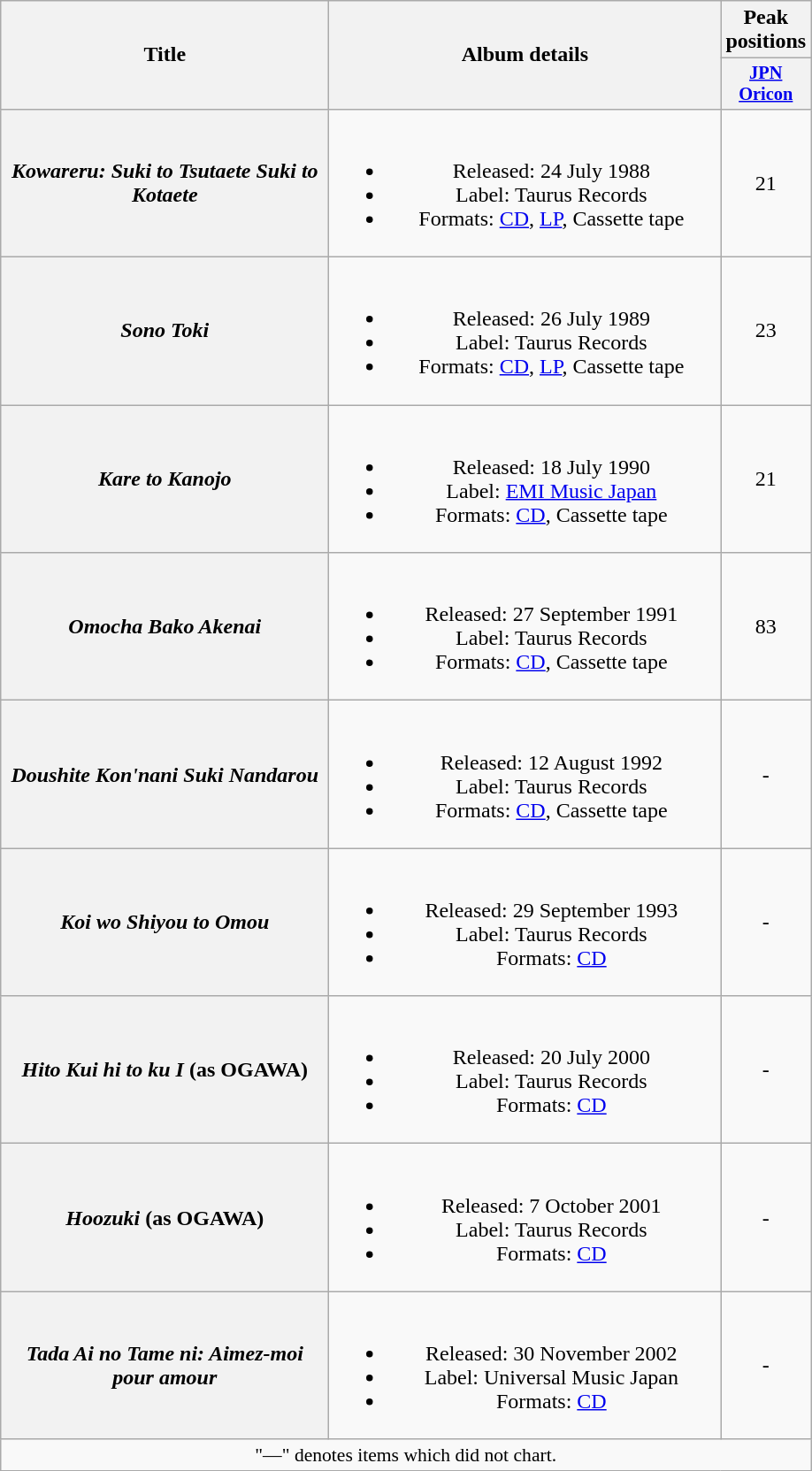<table class="wikitable plainrowheaders" style="text-align:center;">
<tr>
<th style="width:15em;" rowspan="2">Title</th>
<th style="width:18em;" rowspan="2">Album details</th>
<th colspan="1">Peak positions</th>
</tr>
<tr>
<th style="width:3em;font-size:85%"><a href='#'>JPN<br>Oricon</a><br></th>
</tr>
<tr>
<th scope="row"><em>Kowareru: Suki to Tsutaete Suki to Kotaete</em></th>
<td><br><ul><li>Released: 24 July 1988</li><li>Label: Taurus Records</li><li>Formats: <a href='#'>CD</a>, <a href='#'>LP</a>, Cassette tape</li></ul></td>
<td>21</td>
</tr>
<tr>
<th scope="row"><em>Sono Toki</em></th>
<td><br><ul><li>Released: 26 July 1989</li><li>Label: Taurus Records</li><li>Formats: <a href='#'>CD</a>, <a href='#'>LP</a>, Cassette tape</li></ul></td>
<td>23</td>
</tr>
<tr>
<th scope="row"><em>Kare to Kanojo</em></th>
<td><br><ul><li>Released: 18 July 1990</li><li>Label: <a href='#'>EMI Music Japan</a></li><li>Formats: <a href='#'>CD</a>, Cassette tape</li></ul></td>
<td>21</td>
</tr>
<tr>
<th scope="row"><em>Omocha Bako Akenai</em></th>
<td><br><ul><li>Released: 27 September 1991</li><li>Label: Taurus Records</li><li>Formats: <a href='#'>CD</a>, Cassette tape</li></ul></td>
<td>83</td>
</tr>
<tr>
<th scope="row"><em>Doushite Kon'nani Suki Nandarou</em></th>
<td><br><ul><li>Released: 12 August 1992</li><li>Label: Taurus Records</li><li>Formats: <a href='#'>CD</a>, Cassette tape</li></ul></td>
<td>-</td>
</tr>
<tr>
<th scope="row"><em>Koi wo Shiyou to Omou</em></th>
<td><br><ul><li>Released: 29 September 1993</li><li>Label: Taurus Records</li><li>Formats: <a href='#'>CD</a></li></ul></td>
<td>-</td>
</tr>
<tr>
<th scope="row"><em>Hito Kui hi to ku I</em> (as <strong>OGAWA</strong>)</th>
<td><br><ul><li>Released: 20 July 2000</li><li>Label: Taurus Records</li><li>Formats: <a href='#'>CD</a></li></ul></td>
<td>-</td>
</tr>
<tr>
<th scope="row"><em>Hoozuki</em> (as <strong>OGAWA</strong>)</th>
<td><br><ul><li>Released: 7 October 2001</li><li>Label: Taurus Records</li><li>Formats: <a href='#'>CD</a></li></ul></td>
<td>-</td>
</tr>
<tr>
<th scope="row"><em>Tada Ai no Tame ni: Aimez-moi pour amour</em></th>
<td><br><ul><li>Released: 30 November 2002</li><li>Label: Universal Music Japan</li><li>Formats: <a href='#'>CD</a></li></ul></td>
<td>-</td>
</tr>
<tr>
<td colspan="11" align="center" style="font-size:90%;">"—" denotes items which did not chart.</td>
</tr>
</table>
